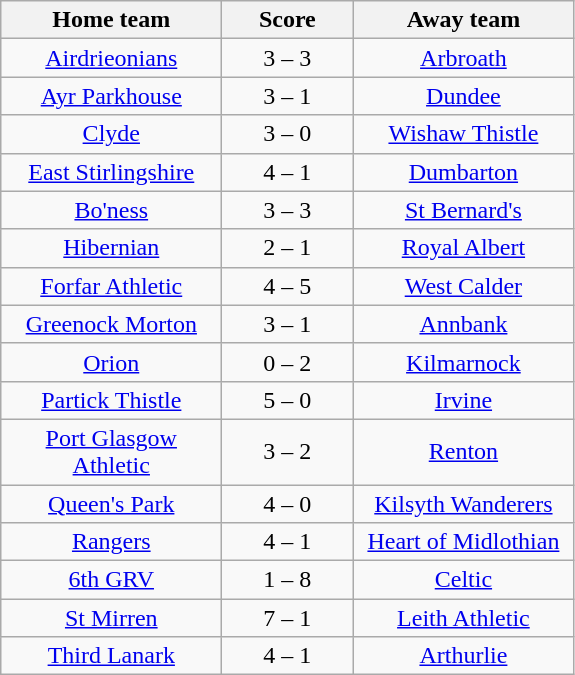<table class="wikitable" style="text-align: center">
<tr>
<th width=140>Home team</th>
<th width=80>Score</th>
<th width=140>Away team</th>
</tr>
<tr>
<td><a href='#'>Airdrieonians</a></td>
<td>3 – 3</td>
<td><a href='#'>Arbroath</a></td>
</tr>
<tr>
<td><a href='#'>Ayr Parkhouse</a></td>
<td>3 – 1</td>
<td><a href='#'>Dundee</a></td>
</tr>
<tr>
<td><a href='#'>Clyde</a></td>
<td>3 – 0</td>
<td><a href='#'>Wishaw Thistle</a></td>
</tr>
<tr>
<td><a href='#'>East Stirlingshire</a></td>
<td>4 – 1</td>
<td><a href='#'>Dumbarton</a></td>
</tr>
<tr>
<td><a href='#'>Bo'ness</a></td>
<td>3 – 3</td>
<td><a href='#'>St Bernard's</a></td>
</tr>
<tr>
<td><a href='#'>Hibernian</a></td>
<td>2 – 1</td>
<td><a href='#'>Royal Albert</a></td>
</tr>
<tr>
<td><a href='#'>Forfar Athletic</a></td>
<td>4 – 5</td>
<td><a href='#'>West Calder</a></td>
</tr>
<tr>
<td><a href='#'>Greenock Morton</a></td>
<td>3 – 1</td>
<td><a href='#'>Annbank</a></td>
</tr>
<tr>
<td><a href='#'>Orion</a></td>
<td>0 – 2</td>
<td><a href='#'>Kilmarnock</a></td>
</tr>
<tr>
<td><a href='#'>Partick Thistle</a></td>
<td>5 – 0</td>
<td><a href='#'>Irvine</a></td>
</tr>
<tr>
<td><a href='#'>Port Glasgow Athletic</a></td>
<td>3 – 2</td>
<td><a href='#'>Renton</a></td>
</tr>
<tr>
<td><a href='#'>Queen's Park</a></td>
<td>4 – 0</td>
<td><a href='#'>Kilsyth Wanderers</a></td>
</tr>
<tr>
<td><a href='#'>Rangers</a></td>
<td>4 – 1</td>
<td><a href='#'>Heart of Midlothian</a></td>
</tr>
<tr>
<td><a href='#'>6th GRV</a></td>
<td>1 – 8</td>
<td><a href='#'>Celtic</a></td>
</tr>
<tr>
<td><a href='#'>St Mirren</a></td>
<td>7 – 1</td>
<td><a href='#'>Leith Athletic</a></td>
</tr>
<tr>
<td><a href='#'>Third Lanark</a></td>
<td>4 – 1</td>
<td><a href='#'>Arthurlie</a></td>
</tr>
</table>
